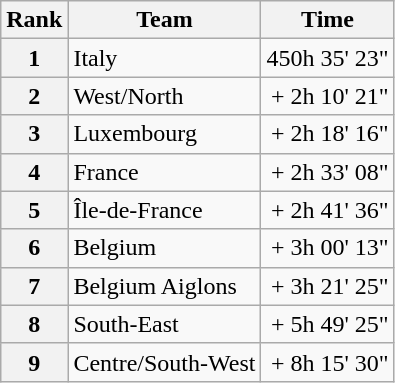<table class="wikitable">
<tr>
<th scope="col">Rank</th>
<th scope="col">Team</th>
<th scope="col">Time</th>
</tr>
<tr>
<th scope="row">1</th>
<td>Italy</td>
<td style="text-align:right;">450h 35' 23"</td>
</tr>
<tr>
<th scope="row">2</th>
<td>West/North</td>
<td style="text-align:right;">+ 2h 10' 21"</td>
</tr>
<tr>
<th scope="row">3</th>
<td>Luxembourg</td>
<td style="text-align:right;">+ 2h 18' 16"</td>
</tr>
<tr>
<th scope="row">4</th>
<td>France</td>
<td style="text-align:right;">+ 2h 33' 08"</td>
</tr>
<tr>
<th scope="row">5</th>
<td>Île-de-France</td>
<td style="text-align:right;">+ 2h 41' 36"</td>
</tr>
<tr>
<th scope="row">6</th>
<td>Belgium</td>
<td style="text-align:right;">+ 3h 00' 13"</td>
</tr>
<tr>
<th scope="row">7</th>
<td>Belgium Aiglons</td>
<td style="text-align:right;">+ 3h 21' 25"</td>
</tr>
<tr>
<th scope="row">8</th>
<td>South-East</td>
<td style="text-align:right;">+ 5h 49' 25"</td>
</tr>
<tr>
<th scope="row">9</th>
<td>Centre/South-West</td>
<td style="text-align:right;">+ 8h 15' 30"</td>
</tr>
</table>
